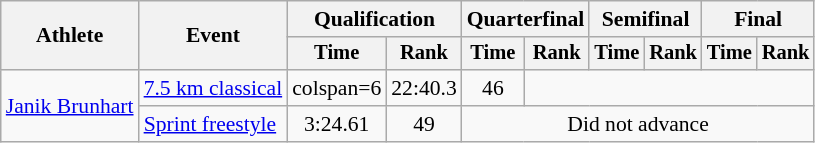<table class="wikitable" style="font-size:90%">
<tr>
<th rowspan="2">Athlete</th>
<th rowspan="2">Event</th>
<th colspan="2">Qualification</th>
<th colspan="2">Quarterfinal</th>
<th colspan="2">Semifinal</th>
<th colspan="2">Final</th>
</tr>
<tr style="font-size:95%">
<th>Time</th>
<th>Rank</th>
<th>Time</th>
<th>Rank</th>
<th>Time</th>
<th>Rank</th>
<th>Time</th>
<th>Rank</th>
</tr>
<tr align=center>
<td align=left rowspan=2><a href='#'>Janik Brunhart</a></td>
<td align=left><a href='#'>7.5 km classical</a></td>
<td>colspan=6</td>
<td>22:40.3</td>
<td>46</td>
</tr>
<tr align=center>
<td align=left><a href='#'>Sprint freestyle</a></td>
<td>3:24.61</td>
<td>49</td>
<td colspan=6>Did not advance</td>
</tr>
</table>
